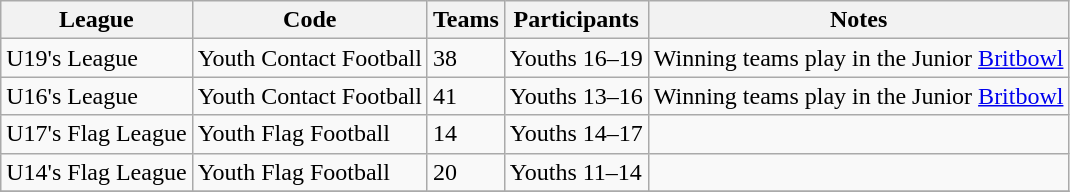<table class="wikitable">
<tr>
<th>League</th>
<th>Code</th>
<th>Teams</th>
<th>Participants</th>
<th>Notes</th>
</tr>
<tr>
<td>U19's League</td>
<td>Youth Contact Football</td>
<td>38</td>
<td>Youths 16–19</td>
<td>Winning teams play in the Junior <a href='#'>Britbowl</a></td>
</tr>
<tr>
<td>U16's League</td>
<td>Youth Contact Football</td>
<td>41</td>
<td>Youths 13–16</td>
<td>Winning teams play in the Junior <a href='#'>Britbowl</a></td>
</tr>
<tr>
<td>U17's Flag League</td>
<td>Youth Flag Football</td>
<td>14</td>
<td>Youths 14–17</td>
<td></td>
</tr>
<tr>
<td>U14's Flag League</td>
<td>Youth Flag Football</td>
<td>20</td>
<td>Youths 11–14</td>
<td></td>
</tr>
<tr>
</tr>
</table>
